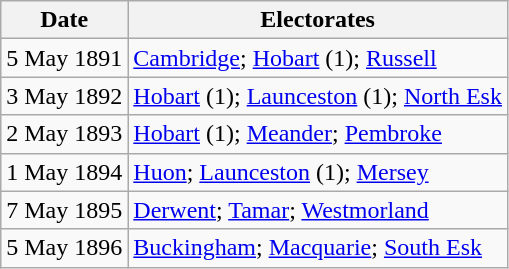<table class=wikitable>
<tr>
<th>Date</th>
<th>Electorates</th>
</tr>
<tr>
<td>5 May 1891</td>
<td><a href='#'>Cambridge</a>; <a href='#'>Hobart</a> (1); <a href='#'>Russell</a></td>
</tr>
<tr>
<td>3 May 1892</td>
<td><a href='#'>Hobart</a> (1); <a href='#'>Launceston</a> (1); <a href='#'>North Esk</a></td>
</tr>
<tr>
<td>2 May 1893</td>
<td><a href='#'>Hobart</a> (1); <a href='#'>Meander</a>; <a href='#'>Pembroke</a></td>
</tr>
<tr>
<td>1 May 1894</td>
<td><a href='#'>Huon</a>; <a href='#'>Launceston</a> (1); <a href='#'>Mersey</a></td>
</tr>
<tr>
<td>7 May 1895</td>
<td><a href='#'>Derwent</a>; <a href='#'>Tamar</a>; <a href='#'>Westmorland</a></td>
</tr>
<tr>
<td>5 May 1896</td>
<td><a href='#'>Buckingham</a>; <a href='#'>Macquarie</a>; <a href='#'>South Esk</a></td>
</tr>
</table>
